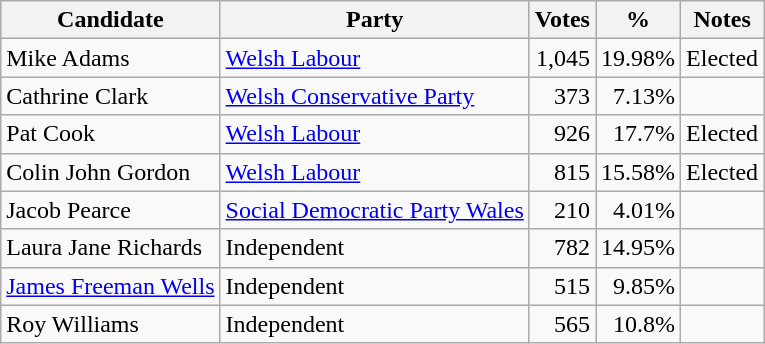<table class="wikitable" style="text-align:right">
<tr>
<th>Candidate</th>
<th>Party</th>
<th>Votes</th>
<th>%</th>
<th>Notes</th>
</tr>
<tr>
<td align="left">Mike Adams</td>
<td align="left"><a href='#'>Welsh Labour</a></td>
<td>1,045</td>
<td>19.98%</td>
<td align="left">Elected</td>
</tr>
<tr>
<td align="left">Cathrine Clark</td>
<td align="left"><a href='#'>Welsh Conservative Party</a></td>
<td>373</td>
<td>7.13%</td>
<td align="left"></td>
</tr>
<tr>
<td align="left">Pat Cook</td>
<td align="left"><a href='#'>Welsh Labour</a></td>
<td>926</td>
<td>17.7%</td>
<td align="left">Elected</td>
</tr>
<tr>
<td align="left">Colin John Gordon</td>
<td align="left"><a href='#'>Welsh Labour</a></td>
<td>815</td>
<td>15.58%</td>
<td>Elected</td>
</tr>
<tr>
<td align="left">Jacob Pearce</td>
<td align="left"><a href='#'>Social Democratic Party Wales</a></td>
<td>210</td>
<td>4.01%</td>
<td></td>
</tr>
<tr>
<td align="left">Laura Jane Richards</td>
<td align="left">Independent</td>
<td>782</td>
<td>14.95%</td>
<td></td>
</tr>
<tr>
<td align="left"><a href='#'>James Freeman Wells</a></td>
<td align="left">Independent</td>
<td>515</td>
<td>9.85%</td>
<td></td>
</tr>
<tr>
<td align="left">Roy Williams</td>
<td align="left">Independent</td>
<td>565</td>
<td>10.8%</td>
<td></td>
</tr>
</table>
